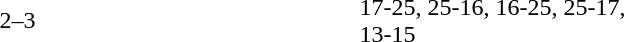<table>
<tr>
<th width=190></th>
<th width=60></th>
<th width=190></th>
<th width=200></th>
</tr>
<tr>
<td align=right></td>
<td align=center>2–3</td>
<td><strong></strong></td>
<td>17-25, 25-16, 16-25, 25-17, 13-15</td>
</tr>
</table>
